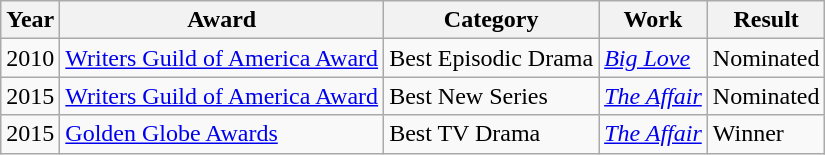<table class="wikitable">
<tr>
<th>Year</th>
<th>Award</th>
<th>Category</th>
<th>Work</th>
<th>Result</th>
</tr>
<tr>
<td>2010</td>
<td><a href='#'>Writers Guild of America Award</a></td>
<td>Best Episodic Drama</td>
<td><em><a href='#'>Big Love</a></em></td>
<td>Nominated</td>
</tr>
<tr>
<td>2015</td>
<td><a href='#'>Writers Guild of America Award</a></td>
<td>Best New Series</td>
<td><em><a href='#'>The Affair</a></em></td>
<td>Nominated</td>
</tr>
<tr>
<td>2015</td>
<td><a href='#'>Golden Globe Awards</a></td>
<td>Best TV Drama</td>
<td><em><a href='#'>The Affair</a></em></td>
<td>Winner</td>
</tr>
</table>
